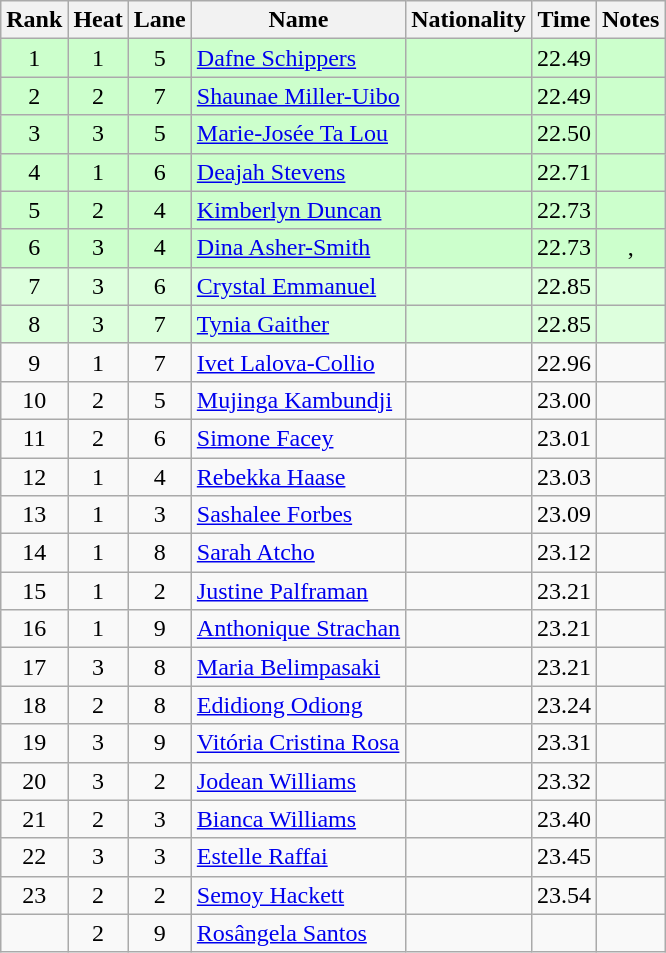<table class="wikitable sortable" style="text-align:center">
<tr>
<th>Rank</th>
<th>Heat</th>
<th>Lane</th>
<th>Name</th>
<th>Nationality</th>
<th>Time</th>
<th>Notes</th>
</tr>
<tr bgcolor=ccffcc>
<td>1</td>
<td>1</td>
<td>5</td>
<td style="text-align:left;"><a href='#'>Dafne Schippers</a></td>
<td style="text-align:left;"></td>
<td>22.49</td>
<td></td>
</tr>
<tr bgcolor=ccffcc>
<td>2</td>
<td>2</td>
<td>7</td>
<td style="text-align:left;"><a href='#'>Shaunae Miller-Uibo</a></td>
<td style="text-align:left;"></td>
<td>22.49</td>
<td></td>
</tr>
<tr bgcolor=ccffcc>
<td>3</td>
<td>3</td>
<td>5</td>
<td style="text-align:left;"><a href='#'>Marie-Josée Ta Lou</a></td>
<td style="text-align:left;"></td>
<td>22.50</td>
<td></td>
</tr>
<tr bgcolor=ccffcc>
<td>4</td>
<td>1</td>
<td>6</td>
<td style="text-align:left;"><a href='#'>Deajah Stevens</a></td>
<td style="text-align:left;"></td>
<td>22.71</td>
<td></td>
</tr>
<tr bgcolor=ccffcc>
<td>5</td>
<td>2</td>
<td>4</td>
<td style="text-align:left;"><a href='#'>Kimberlyn Duncan</a></td>
<td style="text-align:left;"></td>
<td>22.73</td>
<td></td>
</tr>
<tr bgcolor=ccffcc>
<td>6</td>
<td>3</td>
<td>4</td>
<td style="text-align:left;"><a href='#'>Dina Asher-Smith</a></td>
<td style="text-align:left;"></td>
<td>22.73</td>
<td>, </td>
</tr>
<tr bgcolor=ddffdd>
<td>7</td>
<td>3</td>
<td>6</td>
<td style="text-align:left;"><a href='#'>Crystal Emmanuel</a></td>
<td style="text-align:left;"></td>
<td>22.85</td>
<td></td>
</tr>
<tr bgcolor=ddffdd>
<td>8</td>
<td>3</td>
<td>7</td>
<td style="text-align:left;"><a href='#'>Tynia Gaither</a></td>
<td style="text-align:left;"></td>
<td>22.85</td>
<td></td>
</tr>
<tr>
<td>9</td>
<td>1</td>
<td>7</td>
<td style="text-align:left;"><a href='#'>Ivet Lalova-Collio</a></td>
<td style="text-align:left;"></td>
<td>22.96</td>
<td></td>
</tr>
<tr>
<td>10</td>
<td>2</td>
<td>5</td>
<td style="text-align:left;"><a href='#'>Mujinga Kambundji</a></td>
<td style="text-align:left;"></td>
<td>23.00</td>
<td></td>
</tr>
<tr>
<td>11</td>
<td>2</td>
<td>6</td>
<td style="text-align:left;"><a href='#'>Simone Facey</a></td>
<td style="text-align:left;"></td>
<td>23.01</td>
<td></td>
</tr>
<tr>
<td>12</td>
<td>1</td>
<td>4</td>
<td style="text-align:left;"><a href='#'>Rebekka Haase</a></td>
<td style="text-align:left;"></td>
<td>23.03</td>
<td></td>
</tr>
<tr>
<td>13</td>
<td>1</td>
<td>3</td>
<td style="text-align:left;"><a href='#'>Sashalee Forbes</a></td>
<td style="text-align:left;"></td>
<td>23.09</td>
<td></td>
</tr>
<tr>
<td>14</td>
<td>1</td>
<td>8</td>
<td style="text-align:left;"><a href='#'>Sarah Atcho</a></td>
<td style="text-align:left;"></td>
<td>23.12</td>
<td></td>
</tr>
<tr>
<td>15</td>
<td>1</td>
<td>2</td>
<td style="text-align:left;"><a href='#'>Justine Palframan</a></td>
<td style="text-align:left;"></td>
<td>23.21</td>
<td></td>
</tr>
<tr>
<td>16</td>
<td>1</td>
<td>9</td>
<td style="text-align:left;"><a href='#'>Anthonique Strachan</a></td>
<td style="text-align:left;"></td>
<td>23.21</td>
<td></td>
</tr>
<tr>
<td>17</td>
<td>3</td>
<td>8</td>
<td style="text-align:left;"><a href='#'>Maria Belimpasaki</a></td>
<td style="text-align:left;"></td>
<td>23.21</td>
<td></td>
</tr>
<tr>
<td>18</td>
<td>2</td>
<td>8</td>
<td style="text-align:left;"><a href='#'>Edidiong Odiong</a></td>
<td style="text-align:left;"></td>
<td>23.24</td>
<td></td>
</tr>
<tr>
<td>19</td>
<td>3</td>
<td>9</td>
<td style="text-align:left;"><a href='#'>Vitória Cristina Rosa</a></td>
<td style="text-align:left;"></td>
<td>23.31</td>
<td></td>
</tr>
<tr>
<td>20</td>
<td>3</td>
<td>2</td>
<td style="text-align:left;"><a href='#'>Jodean Williams</a></td>
<td style="text-align:left;"></td>
<td>23.32</td>
<td></td>
</tr>
<tr>
<td>21</td>
<td>2</td>
<td>3</td>
<td style="text-align:left;"><a href='#'>Bianca Williams</a></td>
<td style="text-align:left;"></td>
<td>23.40</td>
<td></td>
</tr>
<tr>
<td>22</td>
<td>3</td>
<td>3</td>
<td style="text-align:left;"><a href='#'>Estelle Raffai</a></td>
<td style="text-align:left;"></td>
<td>23.45</td>
<td></td>
</tr>
<tr>
<td>23</td>
<td>2</td>
<td>2</td>
<td style="text-align:left;"><a href='#'>Semoy Hackett</a></td>
<td style="text-align:left;"></td>
<td>23.54</td>
<td></td>
</tr>
<tr>
<td></td>
<td>2</td>
<td>9</td>
<td style="text-align:left;"><a href='#'>Rosângela Santos</a></td>
<td style="text-align:left;"></td>
<td></td>
<td></td>
</tr>
</table>
